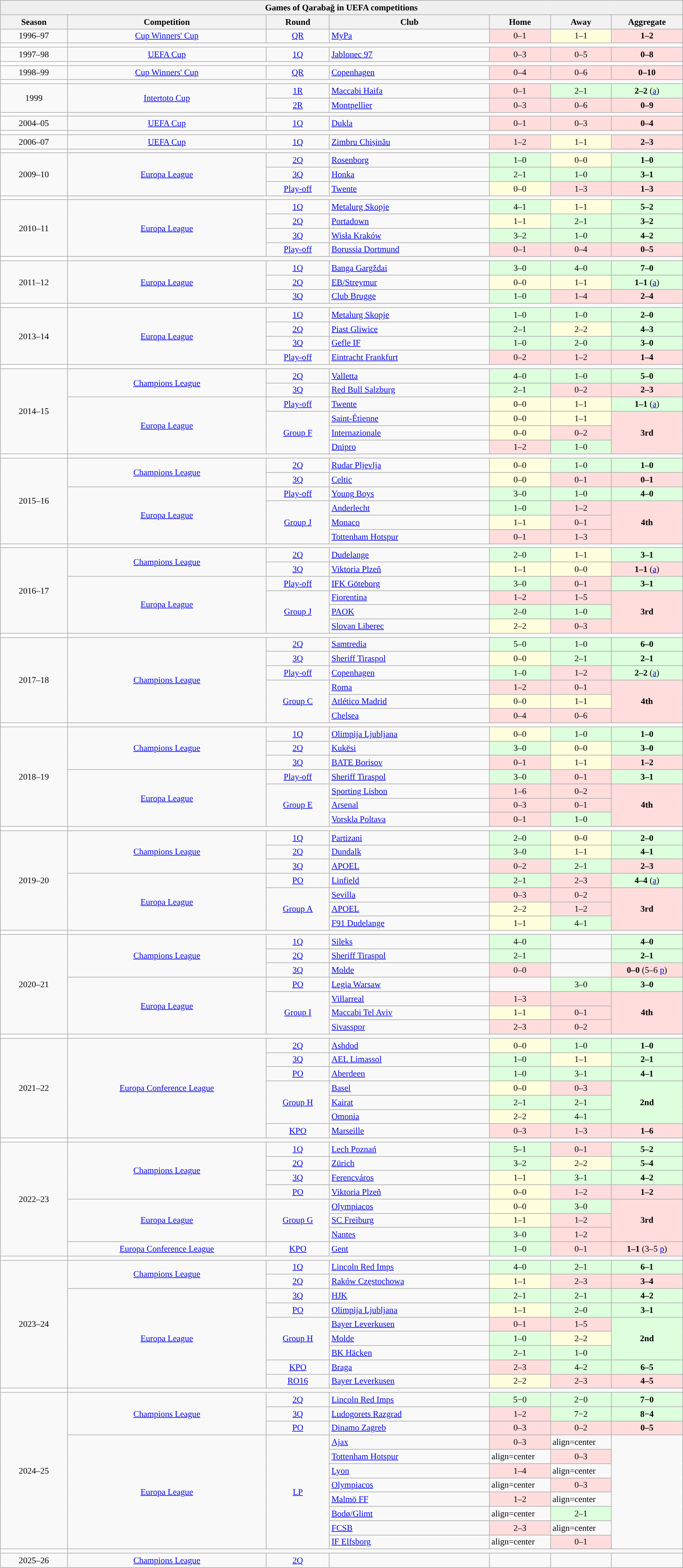<table class="wikitable mw-collapsible mw-collapsed" width="90%" style="font-size:90%; text-align:left;">
<tr>
<th style="background:#EFEFEF;" colspan=17>Games of Qarabağ in UEFA competitions</th>
</tr>
<tr>
<th width="80">Season</th>
<th scope="col" width=250 align="center">Competition</th>
<th width="75">Round</th>
<th width="200">Club</th>
<th width="60">Home</th>
<th width="60">Away</th>
<th width="85">Aggregate</th>
</tr>
<tr>
<td style="text-align:center;">1996–97</td>
<td rowspan=1 style="text-align:center;"><a href='#'>Cup Winners' Cup</a></td>
<td style="text-align:center;"><a href='#'>QR</a></td>
<td> <a href='#'>MyPa</a></td>
<td bgcolor="#ffdddd" style="text-align:center;">0–1</td>
<td bgcolor="#ffffdd" style="text-align:center;">1–1</td>
<td bgcolor="#ffdddd" style="text-align:center;"><strong>1–2</strong> </td>
</tr>
<tr>
<td colspan=1 style="text-align: center;" bgcolor=white></td>
</tr>
<tr>
<td style="text-align:center;">1997–98</td>
<td rowspan=1 style="text-align:center;"><a href='#'>UEFA Cup</a></td>
<td style="text-align:center;"><a href='#'>1Q</a></td>
<td> <a href='#'>Jablonec 97</a></td>
<td bgcolor="#ffdddd" style="text-align:center;">0–3</td>
<td bgcolor="#ffdddd" style="text-align:center;">0–5</td>
<td bgcolor="#ffdddd" style="text-align:center;"><strong>0–8</strong></td>
</tr>
<tr>
<td colspan=1 style="text-align: center;" bgcolor=white></td>
</tr>
<tr>
<td rowspan=1 style="text-align:center;">1998–99</td>
<td rowspan=1 style="text-align:center;"><a href='#'>Cup Winners' Cup</a></td>
<td style="text-align:center;"><a href='#'>QR</a></td>
<td> <a href='#'>Copenhagen</a></td>
<td bgcolor="#ffdddd" style="text-align:center;">0–4</td>
<td bgcolor="#ffdddd" style="text-align:center;">0–6</td>
<td bgcolor="#ffdddd" style="text-align:center;"><strong>0–10</strong></td>
</tr>
<tr>
<td colspan=1 style="text-align: center;" bgcolor=white></td>
</tr>
<tr>
<td rowspan=2 style="text-align:center;">1999</td>
<td rowspan=2 style="text-align:center;"><a href='#'>Intertoto Cup</a></td>
<td style="text-align:center;"><a href='#'>1R</a></td>
<td> <a href='#'>Maccabi Haifa</a></td>
<td bgcolor="#ffdddd" style="text-align:center;">0–1</td>
<td bgcolor="#ddffdd" style="text-align:center;">2–1</td>
<td bgcolor="#ddffdd" style="text-align:center;"><strong>2–2</strong> (<a href='#'>a</a>)</td>
</tr>
<tr>
<td style="text-align:center;"><a href='#'>2R</a></td>
<td> <a href='#'>Montpellier</a></td>
<td bgcolor="#ffdddd" style="text-align:center;">0–3</td>
<td bgcolor="#ffdddd" style="text-align:center;">0–6</td>
<td bgcolor="#ffdddd" style="text-align:center;"><strong>0–9</strong></td>
</tr>
<tr>
<td colspan=1 style="text-align: center;" bgcolor=white></td>
</tr>
<tr>
<td rowspan=1 style="text-align:center;">2004–05</td>
<td rowspan=1 style="text-align:center;"><a href='#'>UEFA Cup</a></td>
<td style="text-align:center;"><a href='#'>1Q</a></td>
<td> <a href='#'>Dukla</a></td>
<td bgcolor="#ffdddd" style="text-align:center;">0–1</td>
<td bgcolor="#ffdddd" style="text-align:center;">0–3</td>
<td bgcolor="#ffdddd" style="text-align:center;"><strong>0–4</strong></td>
</tr>
<tr>
<td colspan=1 style="text-align: center;" bgcolor=white></td>
</tr>
<tr>
<td rowspan=1 style="text-align:center;">2006–07</td>
<td rowspan=1 style="text-align:center;"><a href='#'>UEFA Cup</a></td>
<td style="text-align:center;"><a href='#'>1Q</a></td>
<td> <a href='#'>Zimbru Chișinău</a></td>
<td bgcolor="#ffdddd" style="text-align:center;">1–2</td>
<td bgcolor="#ffffdd" style="text-align:center;">1–1</td>
<td bgcolor="#ffdddd" style="text-align:center;"><strong>2–3</strong> </td>
</tr>
<tr>
<td colspan=1 style="text-align: center;" bgcolor=white></td>
</tr>
<tr>
<td rowspan=3 style="text-align:center;">2009–10</td>
<td rowspan=3 style="text-align:center;"><a href='#'>Europa League</a></td>
<td style="text-align:center;"><a href='#'>2Q</a></td>
<td> <a href='#'>Rosenborg</a></td>
<td bgcolor="#ddffdd" style="text-align:center;">1–0</td>
<td bgcolor="#ffffdd" style="text-align:center;">0–0</td>
<td bgcolor="#ddffdd" style="text-align:center;"><strong>1–0</strong></td>
</tr>
<tr>
<td style="text-align:center;"><a href='#'>3Q</a></td>
<td> <a href='#'>Honka</a></td>
<td bgcolor="#ddffdd" style="text-align:center;">2–1</td>
<td bgcolor="#ddffdd" style="text-align:center;">1–0</td>
<td bgcolor="#ddffdd" style="text-align:center;"><strong>3–1</strong></td>
</tr>
<tr>
<td style="text-align:center;"><a href='#'>Play-off</a></td>
<td> <a href='#'>Twente</a></td>
<td bgcolor="#ffffdd" style="text-align:center;">0–0</td>
<td bgcolor="#ffdddd" style="text-align:center;">1–3</td>
<td bgcolor="#ffdddd" style="text-align:center;"><strong>1–3</strong></td>
</tr>
<tr>
<td colspan=1 style="text-align: center;" bgcolor=white></td>
</tr>
<tr>
<td rowspan=4 style="text-align:center;">2010–11</td>
<td rowspan=4 style="text-align:center;"><a href='#'>Europa League</a></td>
<td style="text-align:center;"><a href='#'>1Q</a></td>
<td> <a href='#'>Metalurg Skopje</a></td>
<td bgcolor="#ddffdd" style="text-align:center;">4–1</td>
<td bgcolor="#ffffdd" style="text-align:center;">1–1</td>
<td bgcolor="#ddffdd" style="text-align:center;"><strong>5–2</strong></td>
</tr>
<tr>
<td style="text-align:center;"><a href='#'>2Q</a></td>
<td> <a href='#'>Portadown</a></td>
<td bgcolor="#ffffdd" style="text-align:center;">1–1</td>
<td bgcolor="#ddffdd" style="text-align:center;">2–1</td>
<td bgcolor="#ddffdd" style="text-align:center;"><strong>3–2</strong></td>
</tr>
<tr>
<td style="text-align:center;"><a href='#'>3Q</a></td>
<td> <a href='#'>Wisła Kraków</a></td>
<td bgcolor="#ddffdd" style="text-align:center;">3–2</td>
<td bgcolor="#ddffdd" style="text-align:center;">1–0</td>
<td bgcolor="#ddffdd" style="text-align:center;"><strong>4–2</strong></td>
</tr>
<tr>
<td style="text-align:center;"><a href='#'>Play-off</a></td>
<td> <a href='#'>Borussia Dortmund</a></td>
<td bgcolor="#ffdddd" style="text-align:center;">0–1</td>
<td bgcolor="#ffdddd" style="text-align:center;">0–4</td>
<td bgcolor="#ffdddd" style="text-align:center;"><strong>0–5</strong></td>
</tr>
<tr>
<td colspan=1 style="text-align: center;" bgcolor=white></td>
</tr>
<tr>
<td rowspan=3 style="text-align:center;">2011–12</td>
<td rowspan=3 style="text-align:center;"><a href='#'>Europa League</a></td>
<td style="text-align:center;"><a href='#'>1Q</a></td>
<td> <a href='#'>Banga Gargždai</a></td>
<td bgcolor="#ddffdd" style="text-align:center;">3–0</td>
<td bgcolor="#ddffdd" style="text-align:center;">4–0</td>
<td bgcolor="#ddffdd" style="text-align:center;"><strong>7–0</strong></td>
</tr>
<tr>
<td style="text-align:center;"><a href='#'>2Q</a></td>
<td> <a href='#'>EB/Streymur</a></td>
<td bgcolor="#ffffdd" style="text-align:center;">0–0</td>
<td bgcolor="#ffffdd" style="text-align:center;">1–1</td>
<td bgcolor="#ddffdd" style="text-align:center;"><strong>1–1</strong> (<a href='#'>a</a>)</td>
</tr>
<tr>
<td style="text-align:center;"><a href='#'>3Q</a></td>
<td> <a href='#'>Club Brugge</a></td>
<td bgcolor="#ddffdd" style="text-align:center;">1–0</td>
<td bgcolor="#ffdddd" style="text-align:center;">1–4</td>
<td bgcolor="#ffdddd" style="text-align:center;"><strong>2–4</strong></td>
</tr>
<tr>
<td colspan=1 style="text-align: center;" bgcolor=white></td>
</tr>
<tr>
<td rowspan=4 style="text-align:center;">2013–14</td>
<td rowspan=4 style="text-align:center;"><a href='#'>Europa League</a></td>
<td style="text-align:center;"><a href='#'>1Q</a></td>
<td> <a href='#'>Metalurg Skopje</a></td>
<td bgcolor="#ddffdd" style="text-align:center;">1–0</td>
<td bgcolor="#ddffdd" style="text-align:center;">1–0</td>
<td bgcolor="#ddffdd" style="text-align:center;"><strong>2–0</strong></td>
</tr>
<tr>
<td style="text-align:center;"><a href='#'>2Q</a></td>
<td> <a href='#'>Piast Gliwice</a></td>
<td bgcolor="#ddffdd" style="text-align:center;">2–1</td>
<td bgcolor="#ffffdd" style="text-align:center;">2–2</td>
<td bgcolor="#ddffdd" style="text-align:center;"><strong>4–3</strong> </td>
</tr>
<tr>
<td style="text-align:center;"><a href='#'>3Q</a></td>
<td> <a href='#'>Gefle IF</a></td>
<td bgcolor="#ddffdd" style="text-align:center;">1–0</td>
<td bgcolor="#ddffdd" style="text-align:center;">2–0</td>
<td bgcolor="#ddffdd" style="text-align:center;"><strong>3–0</strong></td>
</tr>
<tr>
<td style="text-align:center;"><a href='#'>Play-off</a></td>
<td> <a href='#'>Eintracht Frankfurt</a></td>
<td bgcolor="#ffdddd" style="text-align:center;">0–2</td>
<td bgcolor="#ffdddd" style="text-align:center;">1–2</td>
<td bgcolor="#ffdddd" style="text-align:center;"><strong>1–4</strong></td>
</tr>
<tr>
<td colspan=1 style="text-align: center;" bgcolor=white></td>
</tr>
<tr>
<td rowspan=6 style="text-align:center;">2014–15</td>
<td rowspan=2 style="text-align:center;"><a href='#'>Champions League</a></td>
<td style="text-align:center;"><a href='#'>2Q</a></td>
<td> <a href='#'>Valletta</a></td>
<td bgcolor="#ddffdd" style="text-align:center;">4–0</td>
<td bgcolor="#ddffdd" style="text-align:center;">1–0</td>
<td bgcolor="#ddffdd" style="text-align:center;"><strong>5–0</strong></td>
</tr>
<tr>
<td style="text-align:center;"><a href='#'>3Q</a></td>
<td> <a href='#'>Red Bull Salzburg</a></td>
<td bgcolor="#ddffdd" style="text-align:center;">2–1</td>
<td bgcolor="#ffdddd" style="text-align:center;">0–2</td>
<td bgcolor="#ffdddd" style="text-align:center;"><strong>2–3</strong></td>
</tr>
<tr>
<td rowspan=4 style="text-align:center;"><a href='#'>Europa League</a></td>
<td style="text-align:center;"><a href='#'>Play-off</a></td>
<td> <a href='#'>Twente</a></td>
<td bgcolor="#ffffdd" style="text-align:center;">0–0</td>
<td bgcolor="#ffffdd" style="text-align:center;">1–1</td>
<td bgcolor="#ddffdd" style="text-align:center;"><strong>1–1</strong> (<a href='#'>a</a>)</td>
</tr>
<tr>
<td rowspan=3 style="text-align:center;"><a href='#'>Group F</a></td>
<td> <a href='#'>Saint-Étienne</a></td>
<td bgcolor="#ffffdd" style="text-align:center;">0–0</td>
<td bgcolor="#ffffdd" style="text-align:center;">1–1</td>
<td bgcolor="#ffdddd" rowspan=3 align="center"><strong>3rd</strong></td>
</tr>
<tr>
<td> <a href='#'>Internazionale</a></td>
<td bgcolor="#ffffdd" style="text-align:center;">0–0</td>
<td bgcolor="#ffdddd" style="text-align:center;">0–2</td>
</tr>
<tr>
<td> <a href='#'>Dnipro</a></td>
<td bgcolor="#ffdddd" style="text-align:center;">1–2</td>
<td bgcolor="#ddffdd" style="text-align:center;">1–0</td>
</tr>
<tr>
<td colspan=1 style="text-align: center;" bgcolor=white></td>
</tr>
<tr>
<td rowspan=6 style="text-align:center;">2015–16</td>
<td rowspan=2 style="text-align:center;"><a href='#'>Champions League</a></td>
<td rowspan=1 style="text-align:center;"><a href='#'>2Q</a></td>
<td> <a href='#'>Rudar Pljevlja</a></td>
<td bgcolor="#ffffdd" style="text-align:center;">0–0</td>
<td bgcolor="#ddffdd" style="text-align:center;">1–0</td>
<td bgcolor="#ddffdd" style="text-align:center;"><strong>1–0</strong></td>
</tr>
<tr>
<td rowspan=1 style="text-align:center;"><a href='#'>3Q</a></td>
<td> <a href='#'>Celtic</a></td>
<td bgcolor="#ffffdd" style="text-align:center;">0–0</td>
<td bgcolor="#ffdddd" style="text-align:center;">0–1</td>
<td bgcolor="#ffdddd" style="text-align:center;"><strong>0–1</strong></td>
</tr>
<tr>
<td rowspan=4 style="text-align:center;"><a href='#'>Europa League</a></td>
<td rowspan=1 style="text-align:center;"><a href='#'>Play-off</a></td>
<td> <a href='#'>Young Boys</a></td>
<td bgcolor="#ddffdd" style="text-align:center;">3–0</td>
<td bgcolor="#ddffdd" style="text-align:center;">1–0</td>
<td bgcolor="#ddffdd" style="text-align:center;"><strong>4–0</strong></td>
</tr>
<tr>
<td rowspan=3 style="text-align:center;"><a href='#'>Group J</a></td>
<td> <a href='#'>Anderlecht</a></td>
<td bgcolor="#ddffdd" style="text-align:center;">1–0</td>
<td bgcolor="#ffdddd" style="text-align:center;">1–2</td>
<td bgcolor="#ffdddd" rowspan=3 align="center"><strong>4th</strong></td>
</tr>
<tr>
<td> <a href='#'>Monaco</a></td>
<td bgcolor="#ffffdd" style="text-align:center;">1–1</td>
<td bgcolor="#ffdddd" style="text-align:center;">0–1</td>
</tr>
<tr>
<td> <a href='#'>Tottenham Hotspur</a></td>
<td bgcolor="#ffdddd" style="text-align:center;">0–1</td>
<td bgcolor="#ffdddd" style="text-align:center;">1–3</td>
</tr>
<tr>
<td colspan=1 style="text-align: center;" bgcolor=white></td>
</tr>
<tr>
<td rowspan=6 style="text-align:center;">2016–17</td>
<td rowspan=2 style="text-align:center;"><a href='#'>Champions League</a></td>
<td rowspan=1 style="text-align:center;"><a href='#'>2Q</a></td>
<td> <a href='#'>Dudelange</a></td>
<td bgcolor="#ddffdd" style="text-align:center;">2–0</td>
<td bgcolor="#ffffdd" style="text-align:center;">1–1</td>
<td bgcolor="#ddffdd" style="text-align:center;"><strong>3–1</strong></td>
</tr>
<tr>
<td rowspan=1 style="text-align:center;"><a href='#'>3Q</a></td>
<td> <a href='#'>Viktoria Plzeň</a></td>
<td bgcolor="#ffffdd" style="text-align:center;">1–1</td>
<td bgcolor="#ffffdd" style="text-align:center;">0–0</td>
<td bgcolor="#ffdddd" style="text-align:center;"><strong>1–1</strong> (<a href='#'>a</a>)</td>
</tr>
<tr>
<td rowspan=4 style="text-align:center;"><a href='#'>Europa League</a></td>
<td rowspan=1 style="text-align:center;"><a href='#'>Play-off</a></td>
<td> <a href='#'>IFK Göteborg</a></td>
<td bgcolor="#ddffdd" style="text-align:center;">3–0</td>
<td bgcolor="#ffdddd" style="text-align:center;">0–1</td>
<td bgcolor="#ddffdd" style="text-align:center;"><strong>3–1</strong></td>
</tr>
<tr>
<td rowspan=3 style="text-align:center;"><a href='#'>Group J</a></td>
<td> <a href='#'>Fiorentina</a></td>
<td bgcolor="#ffdddd" style="text-align:center;">1–2</td>
<td bgcolor="#ffdddd" style="text-align:center;">1–5</td>
<td bgcolor="#ffdddd" rowspan=3 align="center"><strong>3rd</strong></td>
</tr>
<tr>
<td> <a href='#'>PAOK</a></td>
<td bgcolor="#ddffdd" style="text-align:center;">2–0</td>
<td bgcolor="#ddffdd" style="text-align:center;">1–0</td>
</tr>
<tr>
<td> <a href='#'>Slovan Liberec</a></td>
<td bgcolor="#ffffdd" style="text-align:center;">2–2</td>
<td bgcolor="#ffdddd" style="text-align:center;">0–3</td>
</tr>
<tr>
<td colspan=1 style="text-align: center;" bgcolor=white></td>
</tr>
<tr>
<td rowspan=6 style="text-align:center;">2017–18</td>
<td rowspan=6 style="text-align:center;"><a href='#'>Champions League</a></td>
<td rowspan=1 style="text-align:center;"><a href='#'>2Q</a></td>
<td> <a href='#'>Samtredia</a></td>
<td bgcolor="#ddffdd" style="text-align:center;">5–0</td>
<td bgcolor="#ddffdd" style="text-align:center;">1–0</td>
<td bgcolor="#ddffdd" style="text-align:center;"><strong>6–0</strong></td>
</tr>
<tr>
<td rowspan=1 style="text-align:center;"><a href='#'>3Q</a></td>
<td> <a href='#'>Sheriff Tiraspol</a></td>
<td bgcolor="#ffffdd" style="text-align:center;">0–0</td>
<td bgcolor="#ddffdd" style="text-align:center;">2–1</td>
<td bgcolor="#ddffdd" style="text-align:center;"><strong>2–1</strong></td>
</tr>
<tr>
<td rowspan=1 style="text-align:center;"><a href='#'>Play-off</a></td>
<td> <a href='#'>Copenhagen</a></td>
<td bgcolor="#ddffdd" style="text-align:center;">1–0</td>
<td bgcolor="#ffdddd" style="text-align:center;">1–2</td>
<td bgcolor="#ddffdd" style="text-align:center;"><strong>2–2</strong> (<a href='#'>a</a>)</td>
</tr>
<tr>
<td rowspan=3 style="text-align:center;"><a href='#'>Group C</a></td>
<td> <a href='#'>Roma</a></td>
<td bgcolor="#ffdddd" style="text-align:center;">1–2</td>
<td bgcolor="#ffdddd" style="text-align:center;">0–1</td>
<td bgcolor="#ffdddd" rowspan=3 align="center"><strong>4th</strong></td>
</tr>
<tr>
<td> <a href='#'>Atlético Madrid</a></td>
<td bgcolor="#ffffdd" style="text-align:center;">0–0</td>
<td bgcolor="#ffffdd" style="text-align:center;">1–1</td>
</tr>
<tr>
<td> <a href='#'>Chelsea</a></td>
<td bgcolor="#ffdddd" style="text-align:center;">0–4</td>
<td bgcolor="#ffdddd" style="text-align:center;">0–6</td>
</tr>
<tr>
<td colspan=1 style="text-align: center;" bgcolor=white></td>
</tr>
<tr>
<td rowspan=7 style="text-align:center;">2018–19</td>
<td rowspan=3 style="text-align:center;"><a href='#'>Champions League</a></td>
<td rowspan=1 style="text-align:center;"><a href='#'>1Q</a></td>
<td> <a href='#'>Olimpija Ljubljana</a></td>
<td bgcolor="#ffffdd" style="text-align:center;">0–0</td>
<td bgcolor="#ddffdd" style="text-align:center;">1–0</td>
<td bgcolor="#ddffdd" style="text-align:center;"><strong>1–0</strong></td>
</tr>
<tr>
<td rowspan=1 style="text-align:center;"><a href='#'>2Q</a></td>
<td> <a href='#'>Kukësi</a></td>
<td bgcolor="#ddffdd" style="text-align:center;">3–0</td>
<td bgcolor="#ffffdd" style="text-align:center;">0–0</td>
<td bgcolor="#ddffdd" style="text-align:center;"><strong>3–0</strong></td>
</tr>
<tr>
<td rowspan=1 style="text-align:center;"><a href='#'>3Q</a></td>
<td> <a href='#'>BATE Borisov</a></td>
<td bgcolor="#ffdddd" style="text-align:center;">0–1</td>
<td bgcolor="#ffffdd" style="text-align:center;">1–1</td>
<td bgcolor="#ffdddd" style="text-align:center;"><strong>1–2</strong></td>
</tr>
<tr>
<td rowspan=4 style="text-align:center;"><a href='#'>Europa League</a></td>
<td rowspan=1 style="text-align:center;"><a href='#'>Play-off</a></td>
<td> <a href='#'>Sheriff Tiraspol</a></td>
<td bgcolor="#ddffdd" style="text-align:center;">3–0</td>
<td bgcolor="#ffdddd" style="text-align:center;">0–1</td>
<td bgcolor="#ddffdd" style="text-align:center;"><strong>3–1</strong></td>
</tr>
<tr>
<td rowspan=3 style="text-align:center;"><a href='#'>Group E</a></td>
<td> <a href='#'>Sporting Lisbon</a></td>
<td bgcolor="#ffdddd" style="text-align:center;">1–6</td>
<td bgcolor="#ffdddd" style="text-align:center;">0–2</td>
<td bgcolor="#ffdddd" rowspan=3 align="center"><strong>4th</strong></td>
</tr>
<tr>
<td> <a href='#'>Arsenal</a></td>
<td bgcolor="#ffdddd" style="text-align:center;">0–3</td>
<td bgcolor="#ffdddd" style="text-align:center;">0–1</td>
</tr>
<tr>
<td> <a href='#'>Vorskla Poltava</a></td>
<td bgcolor="#ffdddd" style="text-align:center;">0–1</td>
<td bgcolor="#ddffdd" style="text-align:center;">1–0</td>
</tr>
<tr>
<td colspan=1 style="text-align: center;" bgcolor=white></td>
</tr>
<tr>
<td rowspan=7 style="text-align:center;">2019–20</td>
<td rowspan=3 style="text-align:center;"><a href='#'>Champions League</a></td>
<td rowspan=1 style="text-align:center;"><a href='#'>1Q</a></td>
<td> <a href='#'>Partizani</a></td>
<td bgcolor="#ddffdd" style="text-align:center;">2–0</td>
<td bgcolor="#ffffdd" style="text-align:center;">0–0</td>
<td bgcolor="#ddffdd" style="text-align:center;"><strong>2–0</strong></td>
</tr>
<tr>
<td rowspan=1 style="text-align:center;"><a href='#'>2Q</a></td>
<td> <a href='#'>Dundalk</a></td>
<td bgcolor="#ddffdd" style="text-align:center;">3–0</td>
<td bgcolor="#ffffdd" style="text-align:center;">1–1</td>
<td bgcolor="#ddffdd" style="text-align:center;"><strong>4–1</strong></td>
</tr>
<tr>
<td rowspan=1 style="text-align:center;"><a href='#'>3Q</a></td>
<td> <a href='#'>APOEL</a></td>
<td bgcolor="#ffdddd" style="text-align:center;">0–2</td>
<td bgcolor="#ddffdd" style="text-align:center;">2–1</td>
<td bgcolor="#ffdddd" style="text-align:center;"><strong>2–3</strong></td>
</tr>
<tr>
<td rowspan=4 style="text-align:center;"><a href='#'>Europa League</a></td>
<td rowspan=1 style="text-align:center;"><a href='#'>PO</a></td>
<td> <a href='#'>Linfield</a></td>
<td bgcolor="#ddffdd" style="text-align:center;">2–1</td>
<td bgcolor="#ffdddd" style="text-align:center;">2–3</td>
<td bgcolor="#ddffdd" style="text-align:center;"><strong>4–4</strong> (<a href='#'>a</a>)</td>
</tr>
<tr>
<td rowspan=3 style="text-align:center;"><a href='#'>Group A</a></td>
<td> <a href='#'>Sevilla</a></td>
<td bgcolor="#ffdddd" style="text-align:center;">0–3</td>
<td bgcolor="#ffdddd" style="text-align:center;">0–2</td>
<td bgcolor="#ffdddd" rowspan=3 align="center"><strong>3rd</strong></td>
</tr>
<tr>
<td> <a href='#'>APOEL</a></td>
<td bgcolor="#ffffdd" style="text-align:center;">2–2</td>
<td bgcolor="#ffdddd" style="text-align:center;">1–2</td>
</tr>
<tr>
<td> <a href='#'>F91 Dudelange</a></td>
<td bgcolor="#ffffdd" style="text-align:center;">1–1</td>
<td bgcolor="#ddffdd" style="text-align:center;">4–1</td>
</tr>
<tr>
<td colspan=1 style="text-align: center;" bgcolor=white></td>
</tr>
<tr>
<td rowspan=7 style="text-align:center;">2020–21</td>
<td rowspan=3 style="text-align:center;"><a href='#'>Champions League</a></td>
<td rowspan=1 style="text-align:center;"><a href='#'>1Q</a></td>
<td> <a href='#'>Sileks</a></td>
<td bgcolor="#ddffdd" style="text-align:center;">4–0</td>
<td></td>
<td bgcolor="#ddffdd" style="text-align:center;"><strong>4–0</strong></td>
</tr>
<tr>
<td rowspan=1 style="text-align:center;"><a href='#'>2Q</a></td>
<td> <a href='#'>Sheriff Tiraspol</a></td>
<td bgcolor="#ddffdd" style="text-align:center;">2–1</td>
<td></td>
<td bgcolor="#ddffdd" style="text-align:center;"><strong>2–1</strong></td>
</tr>
<tr>
<td rowspan=1 style="text-align:center;"><a href='#'>3Q</a></td>
<td> <a href='#'>Molde</a></td>
<td bgcolor="#ffdddd" style="text-align:center;">0–0</td>
<td></td>
<td bgcolor="#ffdddd" style="text-align:center;"><strong>0–0</strong> (5–6 <a href='#'>p</a>)</td>
</tr>
<tr>
<td rowspan=4 style="text-align:center;"><a href='#'>Europa League</a></td>
<td rowspan=1 style="text-align:center;"><a href='#'>PO</a></td>
<td> <a href='#'>Legia Warsaw</a></td>
<td></td>
<td bgcolor="#ddffdd" style="text-align:center;">3–0</td>
<td bgcolor="#ddffdd" style="text-align:center;"><strong>3–0</strong></td>
</tr>
<tr>
<td rowspan=3 style="text-align:center;"><a href='#'>Group I</a></td>
<td> <a href='#'>Villarreal</a></td>
<td bgcolor="#ffdddd" style="text-align:center;">1–3</td>
<td bgcolor="#ffdddd" style="text-align:center;"></td>
<td bgcolor="#ffdddd" rowspan=3 align="center"><strong>4th</strong></td>
</tr>
<tr>
<td> <a href='#'>Maccabi Tel Aviv</a></td>
<td bgcolor="#ffffdd" style="text-align:center;">1–1</td>
<td bgcolor="#ffdddd" style="text-align:center;">0–1</td>
</tr>
<tr>
<td> <a href='#'>Sivasspor</a></td>
<td bgcolor="#ffdddd" style="text-align:center;">2–3</td>
<td bgcolor="#ffdddd" style="text-align:center;">0–2</td>
</tr>
<tr>
<td colspan=1 style="text-align: center;" bgcolor=white></td>
</tr>
<tr>
<td rowspan=7 style="text-align:center;">2021–22</td>
<td rowspan=7 style="text-align:center;"><a href='#'>Europa Conference League</a></td>
<td rowspan=1 style="text-align:center;"><a href='#'>2Q</a></td>
<td> <a href='#'>Ashdod</a></td>
<td bgcolor="#ffffdd" style="text-align:center;">0–0</td>
<td bgcolor="#ddffdd" style="text-align:center;">1–0</td>
<td bgcolor="#ddffdd" style="text-align:center;"><strong>1–0</strong></td>
</tr>
<tr>
<td rowspan=1 style="text-align:center;"><a href='#'>3Q</a></td>
<td> <a href='#'>AEL Limassol</a></td>
<td bgcolor="#ddffdd" style="text-align:center;">1–0</td>
<td bgcolor="#ffffdd" style="text-align:center;">1–1</td>
<td bgcolor="#ddffdd" style="text-align:center;"><strong>2–1</strong></td>
</tr>
<tr>
<td rowspan=1 style="text-align:center;"><a href='#'>PO</a></td>
<td> <a href='#'>Aberdeen</a></td>
<td bgcolor="#ddffdd" style="text-align:center;">1–0</td>
<td bgcolor="#ddffdd" style="text-align:center;">3–1</td>
<td bgcolor="#ddffdd" style="text-align:center;"><strong>4–1</strong></td>
</tr>
<tr>
<td rowspan=3 style="text-align:center;"><a href='#'>Group H</a></td>
<td> <a href='#'>Basel</a></td>
<td bgcolor="#ffffdd" style="text-align:center;">0–0</td>
<td bgcolor="#ffdddd" style="text-align:center;">0–3</td>
<td bgcolor="#ddffdd" rowspan=3 align="center"><strong>2nd</strong></td>
</tr>
<tr>
<td> <a href='#'>Kairat</a></td>
<td bgcolor="#ddffdd" style="text-align:center;">2–1</td>
<td bgcolor="#ddffdd" style="text-align:center;">2–1</td>
</tr>
<tr>
<td> <a href='#'>Omonia</a></td>
<td bgcolor="#ffffdd" style="text-align:center;">2–2</td>
<td bgcolor="#ddffdd" style="text-align:center;">4–1</td>
</tr>
<tr>
<td rowspan=1 style="text-align:center;"><a href='#'>KPO</a></td>
<td> <a href='#'>Marseille</a></td>
<td bgcolor="#ffdddd" style="text-align:center;">0–3</td>
<td bgcolor="#ffdddd" style="text-align:center;">1–3</td>
<td bgcolor="#ffdddd" style="text-align:center;"><strong>1–6</strong></td>
</tr>
<tr>
<td colspan=1 style="text-align: center;" bgcolor=white></td>
</tr>
<tr>
<td rowspan=8 style="text-align:center;">2022–23</td>
<td rowspan=4 style="text-align:center;"><a href='#'>Champions League</a></td>
<td style="text-align:center;"><a href='#'>1Q</a></td>
<td> <a href='#'>Lech Poznań</a></td>
<td bgcolor="#ddffdd" style="text-align:center;">5–1</td>
<td bgcolor="#ffdddd" style="text-align:center;">0–1</td>
<td bgcolor="#ddffdd" style="text-align:center;"><strong>5–2</strong></td>
</tr>
<tr>
<td style="text-align:center;"><a href='#'>2Q</a></td>
<td> <a href='#'>Zürich</a></td>
<td bgcolor="#ddffdd" style="text-align:center;">3–2</td>
<td bgcolor="#ffffdd" style="text-align:center;">2–2</td>
<td bgcolor="#ddffdd" style="text-align:center;"><strong>5–4</strong> </td>
</tr>
<tr>
<td style="text-align:center;"><a href='#'>3Q</a></td>
<td> <a href='#'>Ferencváros</a></td>
<td bgcolor="#ffffdd" style="text-align:center;">1–1</td>
<td bgcolor="#ddffdd" style="text-align:center;">3–1</td>
<td bgcolor="#ddffdd" style="text-align:center;"><strong>4–2</strong></td>
</tr>
<tr>
<td style="text-align:center;"><a href='#'>PO</a></td>
<td> <a href='#'>Viktoria Plzeň</a></td>
<td bgcolor="#ffffdd" style="text-align:center;">0–0</td>
<td bgcolor="#ffdddd" style="text-align:center;">1–2</td>
<td bgcolor="#ffdddd" style="text-align:center;"><strong>1–2</strong></td>
</tr>
<tr>
<td rowspan=3 style="text-align:center;"><a href='#'>Europa League</a></td>
<td rowspan=3 style="text-align:center;"><a href='#'>Group G</a></td>
<td> <a href='#'>Olympiacos</a></td>
<td bgcolor="#ffffdd" style="text-align:center;">0–0</td>
<td bgcolor="#ddffdd" style="text-align:center;">3–0</td>
<td bgcolor="#ffdddd" rowspan=3 align="center"><strong>3rd</strong></td>
</tr>
<tr>
<td> <a href='#'>SC Freiburg</a></td>
<td bgcolor="#ffffdd" style="text-align:center;">1–1</td>
<td bgcolor="#ffdddd" style="text-align:center;">1–2</td>
</tr>
<tr>
<td> <a href='#'>Nantes</a></td>
<td bgcolor="#ddffdd" style="text-align:center;">3–0</td>
<td bgcolor="#ffdddd" style="text-align:center;">1–2</td>
</tr>
<tr>
<td rowspan=1 style="text-align:center;"><a href='#'>Europa Conference League</a></td>
<td rowspan=1 style="text-align:center;"><a href='#'>KPO</a></td>
<td> <a href='#'>Gent</a></td>
<td bgcolor="#ddffdd" style="text-align:center;">1–0</td>
<td bgcolor="#ffdddd" style="text-align:center;">0–1</td>
<td bgcolor="#ffdddd" style="text-align:center;"><strong>1–1</strong> (3–5 <a href='#'>p</a>)</td>
</tr>
<tr>
<td colspan=1 style="text-align: center;" bgcolor=white></td>
</tr>
<tr>
<td rowspan=9 style="text-align:center;">2023–24</td>
<td rowspan=2 style="text-align:center;"><a href='#'>Champions League</a></td>
<td style="text-align:center;"><a href='#'>1Q</a></td>
<td> <a href='#'>Lincoln Red Imps</a></td>
<td bgcolor="#ddffdd" style="text-align:center;">4–0</td>
<td bgcolor="#ddffdd" style="text-align:center;">2–1</td>
<td bgcolor="#ddffdd" style="text-align:center;"><strong>6–1</strong></td>
</tr>
<tr>
<td style="text-align:center;"><a href='#'>2Q</a></td>
<td> <a href='#'>Raków Częstochowa</a></td>
<td bgcolor="#ffffdd" style="text-align:center;">1–1</td>
<td bgcolor="#ffdddd" style="text-align:center;">2–3</td>
<td bgcolor="#ffdddd" style="text-align:center;"><strong>3–4</strong></td>
</tr>
<tr>
<td rowspan=7 style="text-align:center;"><a href='#'>Europa League</a></td>
<td style="text-align:center;"><a href='#'>3Q</a></td>
<td> <a href='#'>HJK</a></td>
<td bgcolor="#ddffdd" style ="text-align:center;">2–1</td>
<td bgcolor="#ddffdd" style ="text-align:center;">2–1</td>
<td bgcolor="#ddffdd" style ="text-align:center;"><strong>4–2</strong></td>
</tr>
<tr>
<td style="text-align:center;"><a href='#'>PO</a></td>
<td> <a href='#'>Olimpija Ljubljana</a></td>
<td bgcolor="#ffffdd" style ="text-align:center;">1–1</td>
<td bgcolor="#ddffdd" style ="text-align:center;">2–0</td>
<td bgcolor="#ddffdd" style ="text-align:center;"><strong>3–1</strong></td>
</tr>
<tr>
<td rowspan=3 style="text-align:center;"><a href='#'>Group H</a></td>
<td> <a href='#'>Bayer Leverkusen</a></td>
<td bgcolor="#ffdddd" style="text-align:center;">0–1</td>
<td bgcolor="#ffdddd" style="text-align:center;">1–5</td>
<td bgcolor="#ddffdd" rowspan=3 align="center"><strong>2nd</strong></td>
</tr>
<tr>
<td> <a href='#'>Molde</a></td>
<td bgcolor="#ddffdd" style ="text-align:center;">1–0</td>
<td bgcolor="#ffffdd" style ="text-align:center;">2–2</td>
</tr>
<tr>
<td> <a href='#'>BK Häcken</a></td>
<td bgcolor="#ddffdd" style ="text-align:center;">2–1</td>
<td bgcolor="#ddffdd" style ="text-align:center;">1–0</td>
</tr>
<tr>
<td style="text-align:center;"><a href='#'>KPO</a></td>
<td> <a href='#'>Braga</a></td>
<td bgcolor="#ffdddd" style ="text-align:center;">2–3</td>
<td bgcolor="#ddffdd" style ="text-align:center;">4–2</td>
<td bgcolor="#ddffdd" style ="text-align:center;"><strong>6–5</strong> </td>
</tr>
<tr>
<td style="text-align:center;"><a href='#'>RO16</a></td>
<td> <a href='#'>Bayer Leverkusen</a></td>
<td bgcolor="#ffffdd" style ="text-align:center;">2–2</td>
<td bgcolor="#FFDDDD" style ="text-align:center;">2–3</td>
<td bgcolor="#FFDDDD" style ="text-align:center;"><strong>4–5</strong></td>
</tr>
<tr>
<td colspan=1 style="text-align: center;" bgcolor=white></td>
</tr>
<tr>
<td rowspan=11 style="text-align:center;">2024–25</td>
<td rowspan=3 style="text-align:center;"><a href='#'>Champions League</a></td>
<td style="text-align:center;"><a href='#'>2Q</a></td>
<td> <a href='#'>Lincoln Red Imps</a></td>
<td bgcolor="#ddffdd" style ="text-align:center;">5−0</td>
<td bgcolor="#ddffdd" style ="text-align:center;">2−0</td>
<td bgcolor="#ddffdd" style ="text-align:center;"><strong>7−0</strong></td>
</tr>
<tr>
<td style="text-align:center;"><a href='#'>3Q</a></td>
<td> <a href='#'>Ludogorets Razgrad</a></td>
<td bgcolor="#FFDDDD" style ="text-align:center;">1–2</td>
<td bgcolor="#ddffdd" style ="text-align:center;">7−2</td>
<td bgcolor="#ddffdd" style ="text-align:center;"><strong>8−4</strong> </td>
</tr>
<tr>
<td style="text-align:center;"><a href='#'>PO</a></td>
<td> <a href='#'>Dinamo Zagreb</a></td>
<td bgcolor="#FFDDDD" style ="text-align:center;">0–3</td>
<td bgcolor="#FFDDDD" style ="text-align:center;">0–2</td>
<td bgcolor="#FFDDDD" style ="text-align:center;"><strong>0–5</strong></td>
</tr>
<tr>
<td rowspan="8" style="text-align:center;"><a href='#'>Europa League</a></td>
<td rowspan="8" style="text-align:center;"><a href='#'>LP</a></td>
<td> <a href='#'>Ajax</a></td>
<td bgcolor="#FFDDDD" style ="text-align:center;">0–3</td>
<td>align=center </td>
<td rowspan="8" style="text-align:center;"></td>
</tr>
<tr>
<td> <a href='#'>Tottenham Hotspur</a></td>
<td>align=center </td>
<td bgcolor="#FFDDDD" style ="text-align:center;">0–3</td>
</tr>
<tr>
<td> <a href='#'>Lyon</a></td>
<td bgcolor="#FFDDDD" style ="text-align:center;">1–4</td>
<td>align=center </td>
</tr>
<tr>
<td> <a href='#'>Olympiacos</a></td>
<td>align=center </td>
<td bgcolor="#FFDDDD" style ="text-align:center;">0–3</td>
</tr>
<tr>
<td> <a href='#'>Malmö FF</a></td>
<td bgcolor="#FFDDDD" style ="text-align:center;">1–2</td>
<td>align=center </td>
</tr>
<tr>
<td> <a href='#'>Bodø/Glimt</a></td>
<td>align=center </td>
<td bgcolor="#ddffdd" style ="text-align:center;">2–1</td>
</tr>
<tr>
<td> <a href='#'>FCSB</a></td>
<td bgcolor="#FFDDDD" style ="text-align:center;">2–3</td>
<td>align=center </td>
</tr>
<tr>
<td> <a href='#'>IF Elfsborg</a></td>
<td>align=center </td>
<td bgcolor="#FFDDDD" style ="text-align:center;">0–1</td>
</tr>
<tr>
<td colspan=1 style="text-align: center;" bgcolor=white></td>
</tr>
<tr>
<td style="text-align:center;">2025–26</td>
<td style="text-align:center;"><a href='#'>Champions League</a></td>
<td style="text-align:center;"><a href='#'>2Q</a></td>
<td></td>
<td style ="text-align:center;"></td>
<td style ="text-align:center;"></td>
<td style ="text-align:center;"></td>
</tr>
</table>
